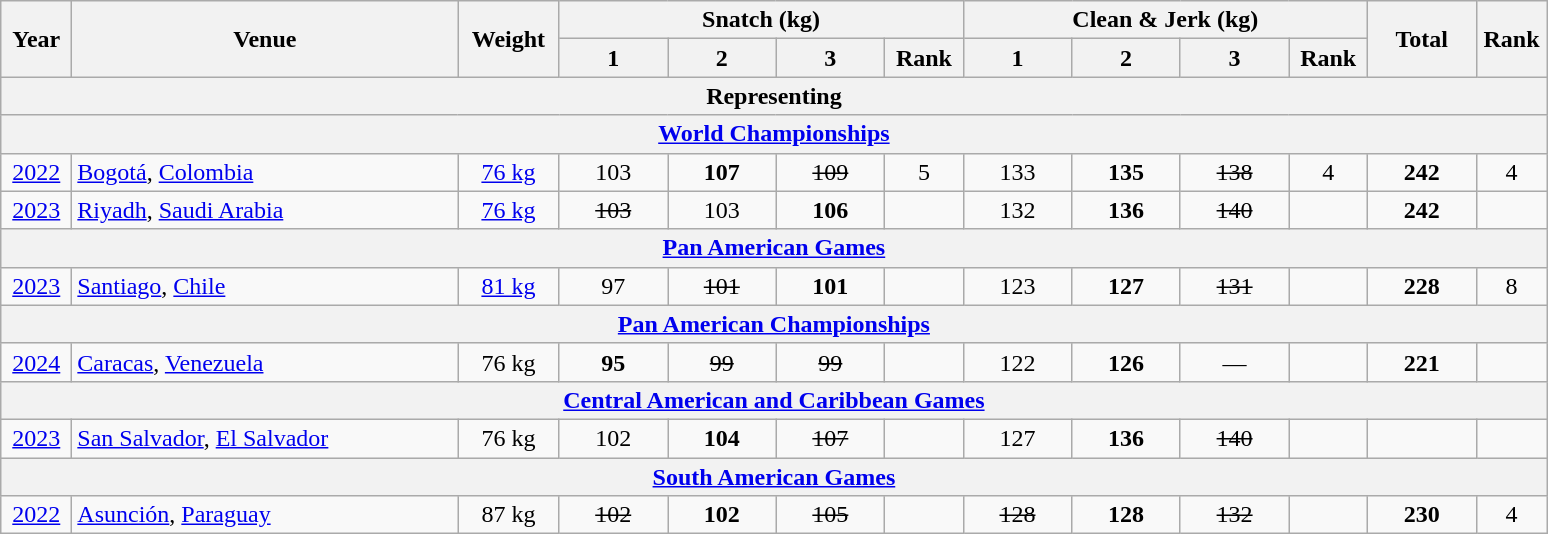<table class = "wikitable" style="text-align:center;">
<tr>
<th rowspan=2 width=40>Year</th>
<th rowspan=2 width=250>Venue</th>
<th rowspan=2 width=60>Weight</th>
<th colspan=4>Snatch (kg)</th>
<th colspan=4>Clean & Jerk (kg)</th>
<th rowspan=2 width=65>Total</th>
<th rowspan=2 width=40>Rank</th>
</tr>
<tr>
<th width=65>1</th>
<th width=65>2</th>
<th width=65>3</th>
<th width=45>Rank</th>
<th width=65>1</th>
<th width=65>2</th>
<th width=65>3</th>
<th width=45>Rank</th>
</tr>
<tr>
<th colspan=13>Representing </th>
</tr>
<tr>
<th colspan=13><a href='#'>World Championships</a></th>
</tr>
<tr>
<td><a href='#'>2022</a></td>
<td align=left> <a href='#'>Bogotá</a>, <a href='#'>Colombia</a></td>
<td><a href='#'>76 kg</a></td>
<td>103</td>
<td><strong>107</strong></td>
<td><s>109</s></td>
<td>5</td>
<td>133</td>
<td><strong>135</strong></td>
<td><s>138</s></td>
<td>4</td>
<td><strong>242</strong></td>
<td>4</td>
</tr>
<tr>
<td><a href='#'>2023</a></td>
<td align=left> <a href='#'>Riyadh</a>, <a href='#'>Saudi Arabia</a></td>
<td><a href='#'>76 kg</a></td>
<td><s>103</s></td>
<td>103</td>
<td><strong>106</strong></td>
<td></td>
<td>132</td>
<td><strong>136</strong></td>
<td><s>140</s></td>
<td></td>
<td><strong>242</strong></td>
<td></td>
</tr>
<tr>
<th colspan=13><a href='#'>Pan American Games</a></th>
</tr>
<tr>
<td><a href='#'>2023</a></td>
<td align=left> <a href='#'>Santiago</a>, <a href='#'>Chile</a></td>
<td><a href='#'>81 kg</a></td>
<td>97</td>
<td><s>101</s></td>
<td><strong>101</strong></td>
<td></td>
<td>123</td>
<td><strong>127</strong></td>
<td><s>131</s></td>
<td></td>
<td><strong>228</strong></td>
<td>8</td>
</tr>
<tr>
<th colspan=13><a href='#'>Pan American Championships</a></th>
</tr>
<tr>
<td><a href='#'>2024</a></td>
<td align=left> <a href='#'>Caracas</a>, <a href='#'>Venezuela</a></td>
<td>76 kg</td>
<td><strong>95</strong></td>
<td><s>99</s></td>
<td><s>99</s></td>
<td></td>
<td>122</td>
<td><strong>126</strong></td>
<td>—</td>
<td></td>
<td><strong>221</strong></td>
<td></td>
</tr>
<tr>
<th colspan=13><a href='#'>Central American and Caribbean Games</a></th>
</tr>
<tr>
<td><a href='#'>2023</a></td>
<td align=left> <a href='#'>San Salvador</a>, <a href='#'>El Salvador</a></td>
<td>76 kg</td>
<td>102</td>
<td><strong>104</strong></td>
<td><s>107</s></td>
<td></td>
<td>127</td>
<td><strong>136</strong></td>
<td><s>140</s></td>
<td></td>
<td></td>
<td></td>
</tr>
<tr>
<th colspan=13><a href='#'>South American Games</a></th>
</tr>
<tr>
<td><a href='#'>2022</a></td>
<td align=left> <a href='#'>Asunción</a>, <a href='#'>Paraguay</a></td>
<td>87 kg</td>
<td><s>102</s></td>
<td><strong>102</strong></td>
<td><s>105</s></td>
<td></td>
<td><s>128</s></td>
<td><strong>128</strong></td>
<td><s>132</s></td>
<td></td>
<td><strong>230</strong></td>
<td>4</td>
</tr>
</table>
